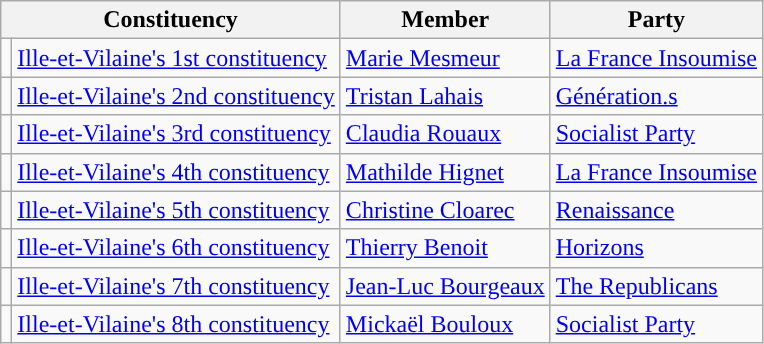<table class="wikitable">
<tr>
<th colspan="2">Constituency</th>
<th>Member</th>
<th>Party</th>
</tr>
<tr>
<td style="background-color: "></td>
<td><a href='#'>Ille-et-Vilaine's 1st constituency</a></td>
<td><a href='#'>Marie Mesmeur</a></td>
<td><a href='#'>La France Insoumise</a></td>
</tr>
<tr>
<td style="background-color: "></td>
<td><a href='#'>Ille-et-Vilaine's 2nd constituency</a></td>
<td><a href='#'>Tristan Lahais</a></td>
<td><a href='#'>Génération.s</a></td>
</tr>
<tr>
<td style="background-color: "></td>
<td><a href='#'>Ille-et-Vilaine's 3rd constituency</a></td>
<td><a href='#'>Claudia Rouaux</a></td>
<td><a href='#'>Socialist Party</a></td>
</tr>
<tr>
<td style="background-color: "></td>
<td><a href='#'>Ille-et-Vilaine's 4th constituency</a></td>
<td><a href='#'>Mathilde Hignet</a></td>
<td><a href='#'>La France Insoumise</a></td>
</tr>
<tr>
<td style="background-color: "></td>
<td><a href='#'>Ille-et-Vilaine's 5th constituency</a></td>
<td><a href='#'>Christine Cloarec</a></td>
<td><a href='#'>Renaissance</a></td>
</tr>
<tr>
<td style="background-color: "></td>
<td><a href='#'>Ille-et-Vilaine's 6th constituency</a></td>
<td><a href='#'>Thierry Benoit</a></td>
<td><a href='#'>Horizons</a></td>
</tr>
<tr>
<td style="background-color: "></td>
<td><a href='#'>Ille-et-Vilaine's 7th constituency</a></td>
<td><a href='#'>Jean-Luc Bourgeaux</a></td>
<td><a href='#'>The Republicans</a></td>
</tr>
<tr>
<td style="background-color: "></td>
<td><a href='#'>Ille-et-Vilaine's 8th constituency</a></td>
<td><a href='#'>Mickaël Bouloux</a></td>
<td><a href='#'>Socialist Party</a></td>
</tr>
</table>
